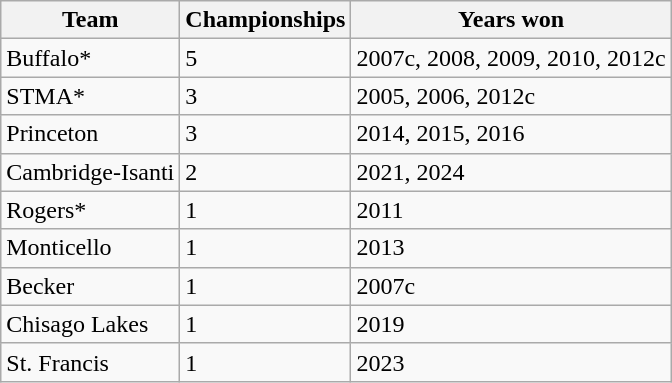<table class="wikitable">
<tr>
<th>Team</th>
<th>Championships</th>
<th>Years won</th>
</tr>
<tr>
<td>Buffalo*</td>
<td>5</td>
<td>2007c, 2008, 2009, 2010, 2012c</td>
</tr>
<tr>
<td>STMA*</td>
<td>3</td>
<td>2005, 2006, 2012c</td>
</tr>
<tr>
<td>Princeton</td>
<td>3</td>
<td>2014, 2015, 2016</td>
</tr>
<tr>
<td>Cambridge-Isanti</td>
<td>2</td>
<td>2021, 2024</td>
</tr>
<tr>
<td>Rogers*</td>
<td>1</td>
<td>2011</td>
</tr>
<tr>
<td>Monticello</td>
<td>1</td>
<td>2013</td>
</tr>
<tr>
<td>Becker</td>
<td>1</td>
<td>2007c</td>
</tr>
<tr>
<td>Chisago Lakes</td>
<td>1</td>
<td>2019</td>
</tr>
<tr>
<td>St. Francis</td>
<td>1</td>
<td>2023</td>
</tr>
</table>
